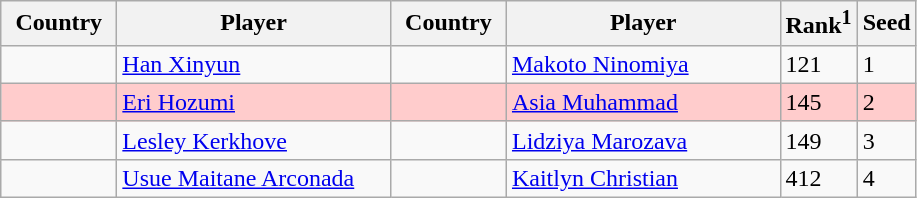<table class="sortable wikitable">
<tr>
<th width="70">Country</th>
<th width="175">Player</th>
<th width="70">Country</th>
<th width="175">Player</th>
<th>Rank<sup>1</sup></th>
<th>Seed</th>
</tr>
<tr>
<td></td>
<td><a href='#'>Han Xinyun</a></td>
<td></td>
<td><a href='#'>Makoto Ninomiya</a></td>
<td>121</td>
<td>1</td>
</tr>
<tr style="background:#fcc;">
<td></td>
<td><a href='#'>Eri Hozumi</a></td>
<td></td>
<td><a href='#'>Asia Muhammad</a></td>
<td>145</td>
<td>2</td>
</tr>
<tr>
<td></td>
<td><a href='#'>Lesley Kerkhove</a></td>
<td></td>
<td><a href='#'>Lidziya Marozava</a></td>
<td>149</td>
<td>3</td>
</tr>
<tr>
<td></td>
<td><a href='#'>Usue Maitane Arconada</a></td>
<td></td>
<td><a href='#'>Kaitlyn Christian</a></td>
<td>412</td>
<td>4</td>
</tr>
</table>
